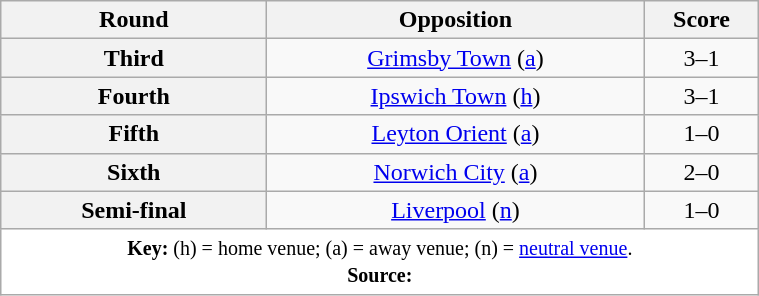<table class="wikitable plainrowheaders" style="text-align:center;margin-left:1em;float:right;width:40%">
<tr>
<th width="35%">Round</th>
<th width="50%">Opposition</th>
<th width="15%">Score</th>
</tr>
<tr>
<th scope=row style="text-align:center">Third</th>
<td><a href='#'>Grimsby Town</a> (<a href='#'>a</a>)</td>
<td>3–1</td>
</tr>
<tr>
<th scope=row style="text-align:center">Fourth</th>
<td><a href='#'>Ipswich Town</a> (<a href='#'>h</a>)</td>
<td>3–1</td>
</tr>
<tr>
<th scope=row style="text-align:center">Fifth</th>
<td><a href='#'>Leyton Orient</a> (<a href='#'>a</a>)</td>
<td>1–0</td>
</tr>
<tr>
<th scope=row style="text-align:center">Sixth</th>
<td><a href='#'>Norwich City</a> (<a href='#'>a</a>)</td>
<td>2–0</td>
</tr>
<tr>
<th scope=row style="text-align:center">Semi-final</th>
<td><a href='#'>Liverpool</a> (<a href='#'>n</a>)</td>
<td>1–0</td>
</tr>
<tr>
<td colspan="3" style="background-color:white;"><small><strong>Key:</strong> (h) = home venue; (a) = away venue; (n) = <a href='#'>neutral venue</a>.<br><strong>Source:</strong></small></td>
</tr>
</table>
